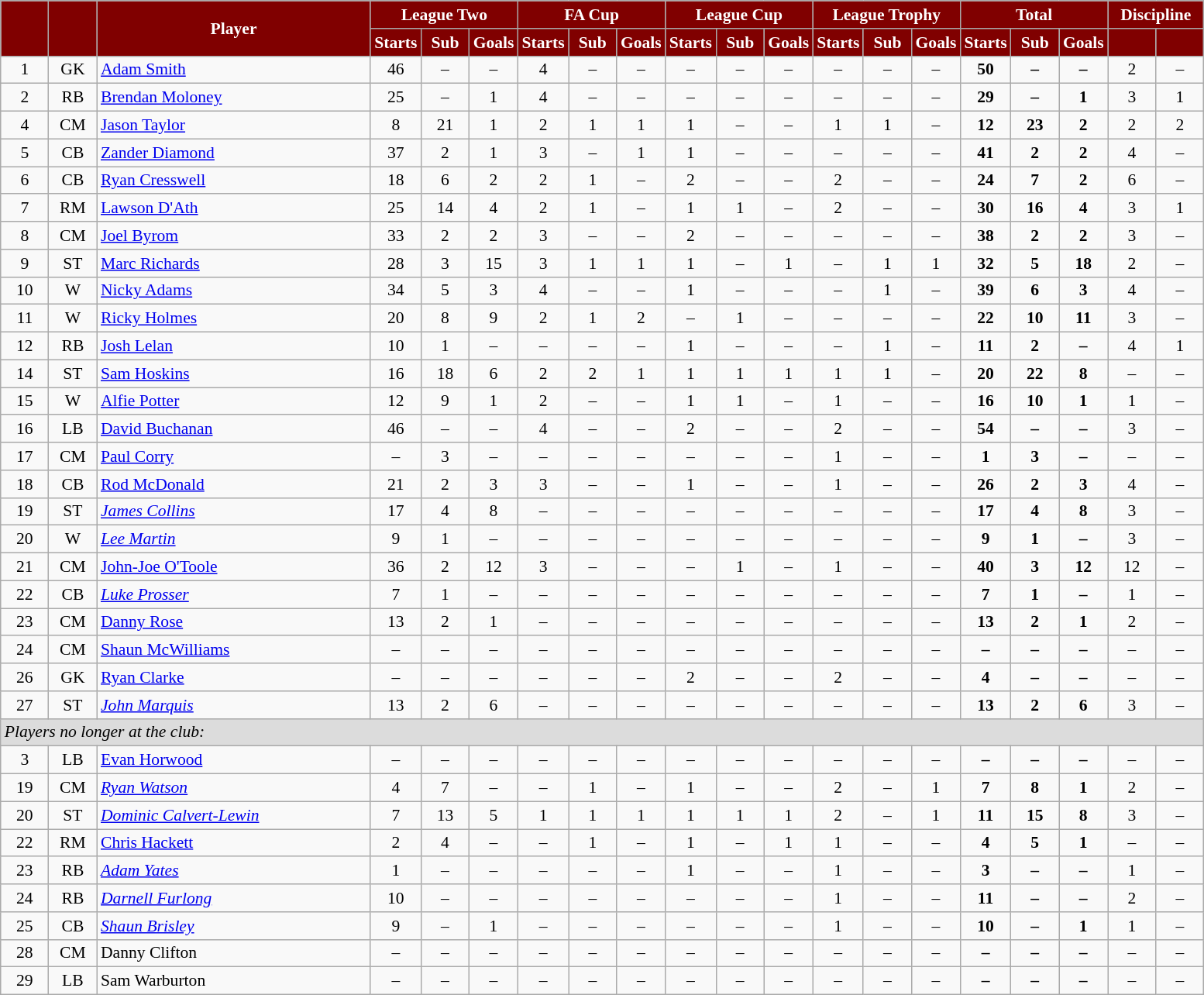<table class="wikitable"  style="text-align:center; font-size:90%; width:82%;">
<tr>
<th rowspan="2" style="background:maroon; color:white;  width: 4%"></th>
<th rowspan="2" style="background:maroon; color:white;  width: 4%"></th>
<th rowspan="2" style="background:maroon; color:white; ">Player</th>
<th colspan="3" style="background:maroon; color:white; ">League Two</th>
<th colspan="3" style="background:maroon; color:white; ">FA Cup</th>
<th colspan="3" style="background:maroon; color:white; ">League Cup</th>
<th colspan="3" style="background:maroon; color:white; ">League Trophy</th>
<th colspan="3" style="background:maroon; color:white; ">Total</th>
<th colspan="2" style="background:maroon; color:white; ">Discipline</th>
</tr>
<tr>
<th style="background:maroon; color:white;  width: 4%;">Starts</th>
<th style="background:maroon; color:white;  width: 4%;">Sub</th>
<th style="background:maroon; color:white;  width: 4%;">Goals</th>
<th style="background:maroon; color:white;  width: 4%;">Starts</th>
<th style="background:maroon; color:white;  width: 4%;">Sub</th>
<th style="background:maroon; color:white;  width: 4%;">Goals</th>
<th style="background:maroon; color:white;  width: 4%;">Starts</th>
<th style="background:maroon; color:white;  width: 4%;">Sub</th>
<th style="background:maroon; color:white;  width: 4%;">Goals</th>
<th style="background:maroon; color:white;  width: 4%;">Starts</th>
<th style="background:maroon; color:white;  width: 4%;">Sub</th>
<th style="background:maroon; color:white;  width: 4%;">Goals</th>
<th style="background:maroon; color:white;  width: 4%;">Starts</th>
<th style="background:maroon; color:white;  width: 4%;">Sub</th>
<th style="background:maroon; color:white;  width: 4%;">Goals</th>
<th style="background:maroon; color:white;  width: 4%;"></th>
<th style="background:maroon; color:white;  width: 4%;"></th>
</tr>
<tr>
<td>1</td>
<td>GK</td>
<td style="text-align:left;"><a href='#'>Adam Smith</a></td>
<td>46</td>
<td>–</td>
<td>–</td>
<td>4</td>
<td>–</td>
<td>–</td>
<td>–</td>
<td>–</td>
<td>–</td>
<td>–</td>
<td>–</td>
<td>–</td>
<td><strong>50</strong></td>
<td><strong>–</strong></td>
<td><strong>–</strong></td>
<td>2</td>
<td>–</td>
</tr>
<tr>
<td>2</td>
<td>RB</td>
<td style="text-align:left;"><a href='#'>Brendan Moloney</a></td>
<td>25</td>
<td>–</td>
<td>1</td>
<td>4</td>
<td>–</td>
<td>–</td>
<td>–</td>
<td>–</td>
<td>–</td>
<td>–</td>
<td>–</td>
<td>–</td>
<td><strong>29</strong></td>
<td><strong>–</strong></td>
<td><strong>1</strong></td>
<td>3</td>
<td>1</td>
</tr>
<tr>
<td>4</td>
<td>CM</td>
<td style="text-align:left;"><a href='#'>Jason Taylor</a></td>
<td>8</td>
<td>21</td>
<td>1</td>
<td>2</td>
<td>1</td>
<td>1</td>
<td>1</td>
<td>–</td>
<td>–</td>
<td>1</td>
<td>1</td>
<td>–</td>
<td><strong>12</strong></td>
<td><strong>23</strong></td>
<td><strong>2</strong></td>
<td>2</td>
<td>2</td>
</tr>
<tr>
<td>5</td>
<td>CB</td>
<td style="text-align:left;"><a href='#'>Zander Diamond</a></td>
<td>37</td>
<td>2</td>
<td>1</td>
<td>3</td>
<td>–</td>
<td>1</td>
<td>1</td>
<td>–</td>
<td>–</td>
<td>–</td>
<td>–</td>
<td>–</td>
<td><strong>41</strong></td>
<td><strong>2</strong></td>
<td><strong>2</strong></td>
<td>4</td>
<td>–</td>
</tr>
<tr>
<td>6</td>
<td>CB</td>
<td style="text-align:left;"><a href='#'>Ryan Cresswell</a></td>
<td>18</td>
<td>6</td>
<td>2</td>
<td>2</td>
<td>1</td>
<td>–</td>
<td>2</td>
<td>–</td>
<td>–</td>
<td>2</td>
<td>–</td>
<td>–</td>
<td><strong>24</strong></td>
<td><strong>7</strong></td>
<td><strong>2</strong></td>
<td>6</td>
<td>–</td>
</tr>
<tr>
<td>7</td>
<td>RM</td>
<td style="text-align:left;"><a href='#'>Lawson D'Ath</a></td>
<td>25</td>
<td>14</td>
<td>4</td>
<td>2</td>
<td>1</td>
<td>–</td>
<td>1</td>
<td>1</td>
<td>–</td>
<td>2</td>
<td>–</td>
<td>–</td>
<td><strong>30</strong></td>
<td><strong>16</strong></td>
<td><strong>4</strong></td>
<td>3</td>
<td>1</td>
</tr>
<tr>
<td>8</td>
<td>CM</td>
<td style="text-align:left;"><a href='#'>Joel Byrom</a></td>
<td>33</td>
<td>2</td>
<td>2</td>
<td>3</td>
<td>–</td>
<td>–</td>
<td>2</td>
<td>–</td>
<td>–</td>
<td>–</td>
<td>–</td>
<td>–</td>
<td><strong>38</strong></td>
<td><strong>2</strong></td>
<td><strong>2</strong></td>
<td>3</td>
<td>–</td>
</tr>
<tr>
<td>9</td>
<td>ST</td>
<td style="text-align:left;"><a href='#'>Marc Richards</a></td>
<td>28</td>
<td>3</td>
<td>15</td>
<td>3</td>
<td>1</td>
<td>1</td>
<td>1</td>
<td>–</td>
<td>1</td>
<td>–</td>
<td>1</td>
<td>1</td>
<td><strong>32</strong></td>
<td><strong>5</strong></td>
<td><strong>18</strong></td>
<td>2</td>
<td>–</td>
</tr>
<tr>
<td>10</td>
<td>W</td>
<td style="text-align:left;"><a href='#'>Nicky Adams</a></td>
<td>34</td>
<td>5</td>
<td>3</td>
<td>4</td>
<td>–</td>
<td>–</td>
<td>1</td>
<td>–</td>
<td>–</td>
<td>–</td>
<td>1</td>
<td>–</td>
<td><strong>39</strong></td>
<td><strong>6</strong></td>
<td><strong>3</strong></td>
<td>4</td>
<td>–</td>
</tr>
<tr>
<td>11</td>
<td>W</td>
<td style="text-align:left;"><a href='#'>Ricky Holmes</a></td>
<td>20</td>
<td>8</td>
<td>9</td>
<td>2</td>
<td>1</td>
<td>2</td>
<td>–</td>
<td>1</td>
<td>–</td>
<td>–</td>
<td>–</td>
<td>–</td>
<td><strong>22</strong></td>
<td><strong>10</strong></td>
<td><strong>11</strong></td>
<td>3</td>
<td>–</td>
</tr>
<tr>
<td>12</td>
<td>RB</td>
<td style="text-align:left;"><a href='#'>Josh Lelan</a></td>
<td>10</td>
<td>1</td>
<td>–</td>
<td>–</td>
<td>–</td>
<td>–</td>
<td>1</td>
<td>–</td>
<td>–</td>
<td>–</td>
<td>1</td>
<td>–</td>
<td><strong>11</strong></td>
<td><strong>2</strong></td>
<td><strong>–</strong></td>
<td>4</td>
<td>1</td>
</tr>
<tr>
<td>14</td>
<td>ST</td>
<td style="text-align:left;"><a href='#'>Sam Hoskins</a></td>
<td>16</td>
<td>18</td>
<td>6</td>
<td>2</td>
<td>2</td>
<td>1</td>
<td>1</td>
<td>1</td>
<td>1</td>
<td>1</td>
<td>1</td>
<td>–</td>
<td><strong>20</strong></td>
<td><strong>22</strong></td>
<td><strong>8</strong></td>
<td>–</td>
<td>–</td>
</tr>
<tr>
<td>15</td>
<td>W</td>
<td style="text-align:left;"><a href='#'>Alfie Potter</a></td>
<td>12</td>
<td>9</td>
<td>1</td>
<td>2</td>
<td>–</td>
<td>–</td>
<td>1</td>
<td>1</td>
<td>–</td>
<td>1</td>
<td>–</td>
<td>–</td>
<td><strong>16</strong></td>
<td><strong>10</strong></td>
<td><strong>1</strong></td>
<td>1</td>
<td>–</td>
</tr>
<tr>
<td>16</td>
<td>LB</td>
<td style="text-align:left;"><a href='#'>David Buchanan</a></td>
<td>46</td>
<td>–</td>
<td>–</td>
<td>4</td>
<td>–</td>
<td>–</td>
<td>2</td>
<td>–</td>
<td>–</td>
<td>2</td>
<td>–</td>
<td>–</td>
<td><strong>54</strong></td>
<td><strong>–</strong></td>
<td><strong>–</strong></td>
<td>3</td>
<td>–</td>
</tr>
<tr>
<td>17</td>
<td>CM</td>
<td style="text-align:left;"><a href='#'>Paul Corry</a></td>
<td>–</td>
<td>3</td>
<td>–</td>
<td>–</td>
<td>–</td>
<td>–</td>
<td>–</td>
<td>–</td>
<td>–</td>
<td>1</td>
<td>–</td>
<td>–</td>
<td><strong>1</strong></td>
<td><strong>3</strong></td>
<td><strong>–</strong></td>
<td>–</td>
<td>–</td>
</tr>
<tr>
<td>18</td>
<td>CB</td>
<td style="text-align:left;"><a href='#'>Rod McDonald</a></td>
<td>21</td>
<td>2</td>
<td>3</td>
<td>3</td>
<td>–</td>
<td>–</td>
<td>1</td>
<td>–</td>
<td>–</td>
<td>1</td>
<td>–</td>
<td>–</td>
<td><strong>26</strong></td>
<td><strong>2</strong></td>
<td><strong>3</strong></td>
<td>4</td>
<td>–</td>
</tr>
<tr>
<td>19</td>
<td>ST</td>
<td style="text-align:left;"><em><a href='#'>James Collins</a></em></td>
<td>17</td>
<td>4</td>
<td>8</td>
<td>–</td>
<td>–</td>
<td>–</td>
<td>–</td>
<td>–</td>
<td>–</td>
<td>–</td>
<td>–</td>
<td>–</td>
<td><strong>17</strong></td>
<td><strong>4</strong></td>
<td><strong>8</strong></td>
<td>3</td>
<td>–</td>
</tr>
<tr>
<td>20</td>
<td>W</td>
<td style="text-align:left;"><em><a href='#'>Lee Martin</a></em></td>
<td>9</td>
<td>1</td>
<td>–</td>
<td>–</td>
<td>–</td>
<td>–</td>
<td>–</td>
<td>–</td>
<td>–</td>
<td>–</td>
<td>–</td>
<td>–</td>
<td><strong>9</strong></td>
<td><strong>1</strong></td>
<td><strong>–</strong></td>
<td>3</td>
<td>–</td>
</tr>
<tr>
<td>21</td>
<td>CM</td>
<td style="text-align:left;"><a href='#'>John-Joe O'Toole</a></td>
<td>36</td>
<td>2</td>
<td>12</td>
<td>3</td>
<td>–</td>
<td>–</td>
<td>–</td>
<td>1</td>
<td>–</td>
<td>1</td>
<td>–</td>
<td>–</td>
<td><strong>40</strong></td>
<td><strong>3</strong></td>
<td><strong>12</strong></td>
<td>12</td>
<td>–</td>
</tr>
<tr>
<td>22</td>
<td>CB</td>
<td style="text-align:left;"><em><a href='#'>Luke Prosser</a></em></td>
<td>7</td>
<td>1</td>
<td>–</td>
<td>–</td>
<td>–</td>
<td>–</td>
<td>–</td>
<td>–</td>
<td>–</td>
<td>–</td>
<td>–</td>
<td>–</td>
<td><strong>7</strong></td>
<td><strong>1</strong></td>
<td><strong>–</strong></td>
<td>1</td>
<td>–</td>
</tr>
<tr>
<td>23</td>
<td>CM</td>
<td style="text-align:left;"><a href='#'>Danny Rose</a></td>
<td>13</td>
<td>2</td>
<td>1</td>
<td>–</td>
<td>–</td>
<td>–</td>
<td>–</td>
<td>–</td>
<td>–</td>
<td>–</td>
<td>–</td>
<td>–</td>
<td><strong>13</strong></td>
<td><strong>2</strong></td>
<td><strong>1</strong></td>
<td>2</td>
<td>–</td>
</tr>
<tr>
<td>24</td>
<td>CM</td>
<td style="text-align:left;"><a href='#'>Shaun McWilliams</a></td>
<td>–</td>
<td>–</td>
<td>–</td>
<td>–</td>
<td>–</td>
<td>–</td>
<td>–</td>
<td>–</td>
<td>–</td>
<td>–</td>
<td>–</td>
<td>–</td>
<td><strong>–</strong></td>
<td><strong>–</strong></td>
<td><strong>–</strong></td>
<td>–</td>
<td>–</td>
</tr>
<tr>
<td>26</td>
<td>GK</td>
<td style="text-align:left;"><a href='#'>Ryan Clarke</a></td>
<td>–</td>
<td>–</td>
<td>–</td>
<td>–</td>
<td>–</td>
<td>–</td>
<td>2</td>
<td>–</td>
<td>–</td>
<td>2</td>
<td>–</td>
<td>–</td>
<td><strong>4</strong></td>
<td><strong>–</strong></td>
<td><strong>–</strong></td>
<td>–</td>
<td>–</td>
</tr>
<tr>
<td>27</td>
<td>ST</td>
<td style="text-align:left;"><em><a href='#'>John Marquis</a></em></td>
<td>13</td>
<td>2</td>
<td>6</td>
<td>–</td>
<td>–</td>
<td>–</td>
<td>–</td>
<td>–</td>
<td>–</td>
<td>–</td>
<td>–</td>
<td>–</td>
<td><strong>13</strong></td>
<td><strong>2</strong></td>
<td><strong>6</strong></td>
<td>3</td>
<td>–</td>
</tr>
<tr>
<td colspan="20" style="background:#dcdcdc; text-align:left;"><em>Players no longer at the club:</em></td>
</tr>
<tr>
<td>3</td>
<td>LB</td>
<td style="text-align:left;"><a href='#'>Evan Horwood</a></td>
<td>–</td>
<td>–</td>
<td>–</td>
<td>–</td>
<td>–</td>
<td>–</td>
<td>–</td>
<td>–</td>
<td>–</td>
<td>–</td>
<td>–</td>
<td>–</td>
<td><strong>–</strong></td>
<td><strong>–</strong></td>
<td><strong>–</strong></td>
<td>–</td>
<td>–</td>
</tr>
<tr>
<td>19</td>
<td>CM</td>
<td style="text-align:left;"><em><a href='#'>Ryan Watson</a></em></td>
<td>4</td>
<td>7</td>
<td>–</td>
<td>–</td>
<td>1</td>
<td>–</td>
<td>1</td>
<td>–</td>
<td>–</td>
<td>2</td>
<td>–</td>
<td>1</td>
<td><strong>7</strong></td>
<td><strong>8</strong></td>
<td><strong>1</strong></td>
<td>2</td>
<td>–</td>
</tr>
<tr>
<td>20</td>
<td>ST</td>
<td style="text-align:left;"><em><a href='#'>Dominic Calvert-Lewin</a></em></td>
<td>7</td>
<td>13</td>
<td>5</td>
<td>1</td>
<td>1</td>
<td>1</td>
<td>1</td>
<td>1</td>
<td>1</td>
<td>2</td>
<td>–</td>
<td>1</td>
<td><strong>11</strong></td>
<td><strong>15</strong></td>
<td><strong>8</strong></td>
<td>3</td>
<td>–</td>
</tr>
<tr>
<td>22</td>
<td>RM</td>
<td style="text-align:left;"><a href='#'>Chris Hackett</a></td>
<td>2</td>
<td>4</td>
<td>–</td>
<td>–</td>
<td>1</td>
<td>–</td>
<td>1</td>
<td>–</td>
<td>1</td>
<td>1</td>
<td>–</td>
<td>–</td>
<td><strong>4</strong></td>
<td><strong>5</strong></td>
<td><strong>1</strong></td>
<td>–</td>
<td>–</td>
</tr>
<tr>
<td>23</td>
<td>RB</td>
<td style="text-align:left;"><em><a href='#'>Adam Yates</a></em></td>
<td>1</td>
<td>–</td>
<td>–</td>
<td>–</td>
<td>–</td>
<td>–</td>
<td>1</td>
<td>–</td>
<td>–</td>
<td>1</td>
<td>–</td>
<td>–</td>
<td><strong>3</strong></td>
<td><strong>–</strong></td>
<td><strong>–</strong></td>
<td>1</td>
<td>–</td>
</tr>
<tr>
<td>24</td>
<td>RB</td>
<td style="text-align:left;"><em><a href='#'>Darnell Furlong</a></em></td>
<td>10</td>
<td>–</td>
<td>–</td>
<td>–</td>
<td>–</td>
<td>–</td>
<td>–</td>
<td>–</td>
<td>–</td>
<td>1</td>
<td>–</td>
<td>–</td>
<td><strong>11</strong></td>
<td><strong>–</strong></td>
<td><strong>–</strong></td>
<td>2</td>
<td>–</td>
</tr>
<tr>
<td>25</td>
<td>CB</td>
<td style="text-align:left;"><em><a href='#'>Shaun Brisley</a></em></td>
<td>9</td>
<td>–</td>
<td>1</td>
<td>–</td>
<td>–</td>
<td>–</td>
<td>–</td>
<td>–</td>
<td>–</td>
<td>1</td>
<td>–</td>
<td>–</td>
<td><strong>10</strong></td>
<td><strong>–</strong></td>
<td><strong>1</strong></td>
<td>1</td>
<td>–</td>
</tr>
<tr>
<td>28</td>
<td>CM</td>
<td style="text-align:left;">Danny Clifton</td>
<td>–</td>
<td>–</td>
<td>–</td>
<td>–</td>
<td>–</td>
<td>–</td>
<td>–</td>
<td>–</td>
<td>–</td>
<td>–</td>
<td>–</td>
<td>–</td>
<td><strong>–</strong></td>
<td><strong>–</strong></td>
<td><strong>–</strong></td>
<td>–</td>
<td>–</td>
</tr>
<tr>
<td>29</td>
<td>LB</td>
<td style="text-align:left;">Sam Warburton</td>
<td>–</td>
<td>–</td>
<td>–</td>
<td>–</td>
<td>–</td>
<td>–</td>
<td>–</td>
<td>–</td>
<td>–</td>
<td>–</td>
<td>–</td>
<td>–</td>
<td><strong>–</strong></td>
<td><strong>–</strong></td>
<td><strong>–</strong></td>
<td>–</td>
<td>–</td>
</tr>
</table>
